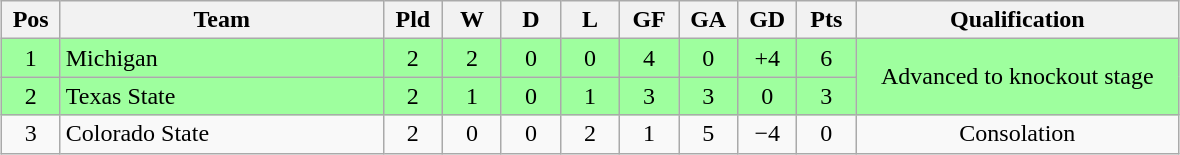<table class="wikitable" style="text-align:center; margin: 1em auto">
<tr>
<th style="width:2em">Pos</th>
<th style="width:13em">Team</th>
<th style="width:2em">Pld</th>
<th style="width:2em">W</th>
<th style="width:2em">D</th>
<th style="width:2em">L</th>
<th style="width:2em">GF</th>
<th style="width:2em">GA</th>
<th style="width:2em">GD</th>
<th style="width:2em">Pts</th>
<th style="width:13em">Qualification</th>
</tr>
<tr bgcolor="#9eff9e">
<td>1</td>
<td style="text-align:left">Michigan</td>
<td>2</td>
<td>2</td>
<td>0</td>
<td>0</td>
<td>4</td>
<td>0</td>
<td>+4</td>
<td>6</td>
<td rowspan="2">Advanced to knockout stage</td>
</tr>
<tr bgcolor="#9eff9e">
<td>2</td>
<td style="text-align:left">Texas State</td>
<td>2</td>
<td>1</td>
<td>0</td>
<td>1</td>
<td>3</td>
<td>3</td>
<td>0</td>
<td>3</td>
</tr>
<tr>
<td>3</td>
<td style="text-align:left">Colorado State</td>
<td>2</td>
<td>0</td>
<td>0</td>
<td>2</td>
<td>1</td>
<td>5</td>
<td>−4</td>
<td>0</td>
<td>Consolation</td>
</tr>
</table>
